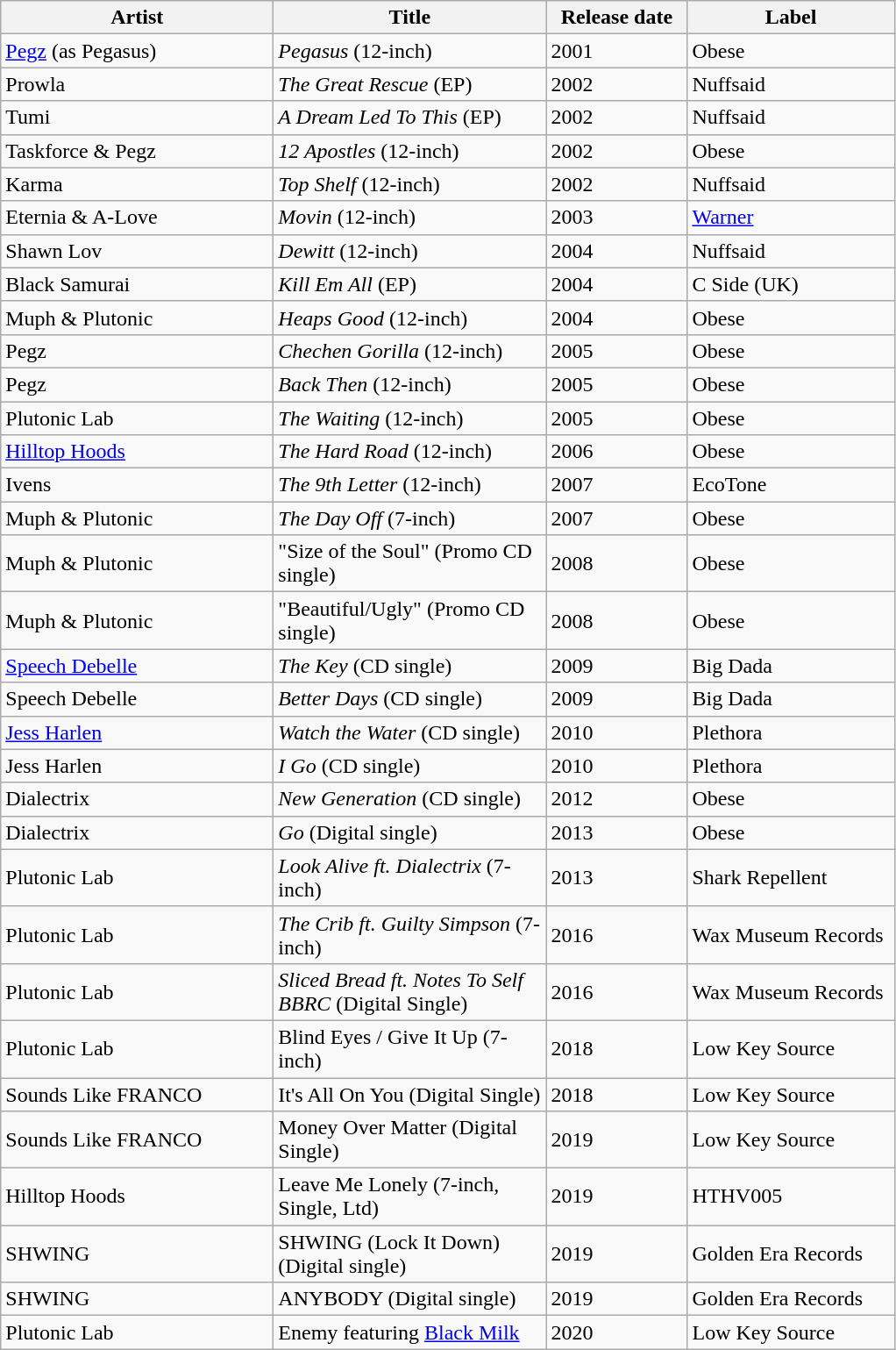<table class="wikitable sortable">
<tr>
<th scope="col" width="200">Artist</th>
<th scope="col" width="200">Title</th>
<th scope="col" width="100">Release date</th>
<th scope="col" width="150">Label</th>
</tr>
<tr>
<td><a href='#'>Pegz</a> (as Pegasus)</td>
<td><em>Pegasus</em> (12-inch)</td>
<td>2001</td>
<td>Obese</td>
</tr>
<tr>
<td>Prowla</td>
<td><em>The Great Rescue</em> (EP)</td>
<td>2002</td>
<td>Nuffsaid</td>
</tr>
<tr>
<td>Tumi</td>
<td><em>A Dream Led To This</em> (EP)</td>
<td>2002</td>
<td>Nuffsaid</td>
</tr>
<tr>
<td>Taskforce & Pegz</td>
<td><em>12 Apostles</em> (12-inch)</td>
<td>2002</td>
<td>Obese</td>
</tr>
<tr>
<td>Karma</td>
<td><em>Top Shelf</em> (12-inch)</td>
<td>2002</td>
<td>Nuffsaid</td>
</tr>
<tr>
<td>Eternia & A-Love</td>
<td><em>Movin</em> (12-inch)</td>
<td>2003</td>
<td><a href='#'>Warner</a></td>
</tr>
<tr>
<td>Shawn Lov</td>
<td><em>Dewitt</em> (12-inch)</td>
<td>2004</td>
<td>Nuffsaid</td>
</tr>
<tr>
<td>Black Samurai</td>
<td><em>Kill Em All</em> (EP)</td>
<td>2004</td>
<td>C Side (UK)</td>
</tr>
<tr>
<td>Muph & Plutonic</td>
<td><em>Heaps Good</em> (12-inch)</td>
<td>2004</td>
<td>Obese</td>
</tr>
<tr>
<td>Pegz</td>
<td><em>Chechen Gorilla</em> (12-inch)</td>
<td>2005</td>
<td>Obese</td>
</tr>
<tr>
<td>Pegz</td>
<td><em>Back Then</em> (12-inch)</td>
<td>2005</td>
<td>Obese</td>
</tr>
<tr>
<td>Plutonic Lab</td>
<td><em>The Waiting</em> (12-inch)</td>
<td>2005</td>
<td>Obese</td>
</tr>
<tr>
<td><a href='#'>Hilltop Hoods</a></td>
<td><em>The Hard Road</em> (12-inch)</td>
<td>2006</td>
<td>Obese</td>
</tr>
<tr>
<td>Ivens</td>
<td><em>The 9th Letter</em> (12-inch)</td>
<td>2007</td>
<td>EcoTone</td>
</tr>
<tr>
<td>Muph & Plutonic</td>
<td><em>The Day Off</em> (7-inch)</td>
<td>2007</td>
<td>Obese</td>
</tr>
<tr>
<td>Muph & Plutonic</td>
<td>"Size of the Soul" (Promo CD single)</td>
<td>2008</td>
<td>Obese</td>
</tr>
<tr>
<td>Muph & Plutonic</td>
<td>"Beautiful/Ugly" (Promo CD single)</td>
<td>2008</td>
<td>Obese</td>
</tr>
<tr>
<td><a href='#'>Speech Debelle</a></td>
<td><em>The Key</em> (CD single)</td>
<td>2009</td>
<td>Big Dada</td>
</tr>
<tr>
<td>Speech Debelle</td>
<td><em>Better Days</em> (CD single)</td>
<td>2009</td>
<td>Big Dada</td>
</tr>
<tr>
<td><a href='#'>Jess Harlen</a></td>
<td><em>Watch the Water</em> (CD single)</td>
<td>2010</td>
<td>Plethora</td>
</tr>
<tr>
<td>Jess Harlen</td>
<td><em>I Go</em> (CD single)</td>
<td>2010</td>
<td>Plethora</td>
</tr>
<tr>
<td>Dialectrix</td>
<td><em>New Generation</em> (CD single)</td>
<td>2012</td>
<td>Obese</td>
</tr>
<tr>
<td>Dialectrix</td>
<td><em>Go</em> (Digital single)</td>
<td>2013</td>
<td>Obese</td>
</tr>
<tr>
<td>Plutonic Lab</td>
<td><em>Look Alive ft. Dialectrix</em> (7-inch)</td>
<td>2013</td>
<td>Shark Repellent</td>
</tr>
<tr>
<td>Plutonic Lab</td>
<td><em>The Crib ft. Guilty Simpson</em> (7-inch)</td>
<td>2016</td>
<td>Wax Museum Records</td>
</tr>
<tr>
<td>Plutonic Lab</td>
<td><em>Sliced Bread ft. Notes To Self BBRC</em> (Digital Single)</td>
<td>2016</td>
<td>Wax Museum Records</td>
</tr>
<tr>
<td>Plutonic Lab</td>
<td>Blind Eyes / Give It Up (7-inch)</td>
<td>2018</td>
<td>Low Key Source</td>
</tr>
<tr>
<td>Sounds Like FRANCO</td>
<td>It's All On You (Digital Single)</td>
<td>2018</td>
<td>Low Key Source</td>
</tr>
<tr>
<td>Sounds Like FRANCO</td>
<td>Money Over Matter (Digital Single)</td>
<td>2019</td>
<td>Low Key Source</td>
</tr>
<tr>
<td>Hilltop Hoods</td>
<td>Leave Me Lonely (7-inch, Single, Ltd)</td>
<td>2019</td>
<td>HTHV005</td>
</tr>
<tr>
<td>SHWING</td>
<td>SHWING (Lock It Down) (Digital single)</td>
<td>2019</td>
<td>Golden Era Records</td>
</tr>
<tr>
<td>SHWING</td>
<td>ANYBODY (Digital single)</td>
<td>2019</td>
<td>Golden Era Records</td>
</tr>
<tr>
<td>Plutonic Lab</td>
<td>Enemy featuring <a href='#'>Black Milk</a></td>
<td>2020</td>
<td>Low Key Source</td>
</tr>
</table>
